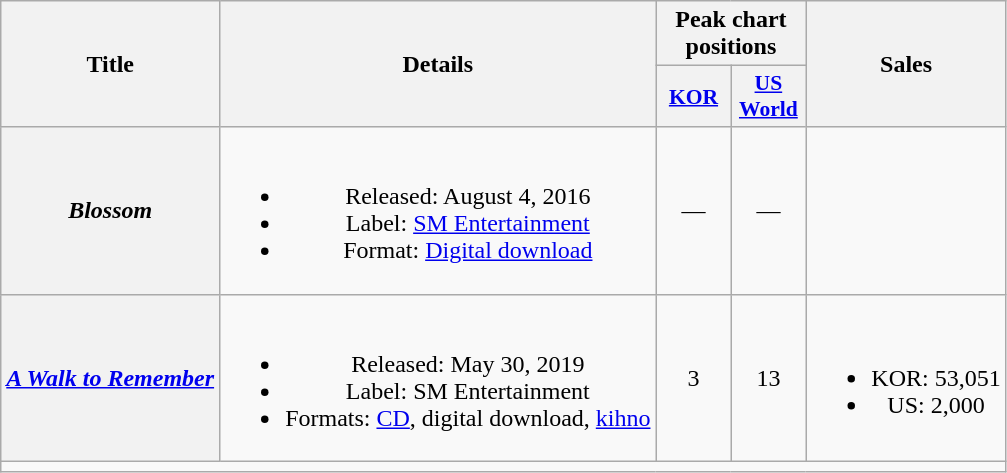<table class="wikitable plainrowheaders" style="text-align:center">
<tr>
<th scope="col" rowspan="2">Title</th>
<th scope="col" rowspan="2">Details</th>
<th scope="col" colspan="2">Peak chart positions</th>
<th scope="col" rowspan="2">Sales</th>
</tr>
<tr>
<th scope="col" style="font-size:90%; width:3em"><a href='#'>KOR</a><br></th>
<th scope="col" style="font-size:90%; width:3em"><a href='#'>US<br>World</a><br></th>
</tr>
<tr>
<th scope="row"><em>Blossom</em></th>
<td><br><ul><li>Released: August 4, 2016 </li><li>Label: <a href='#'>SM Entertainment</a></li><li>Format: <a href='#'>Digital download</a></li></ul></td>
<td>—</td>
<td>—</td>
<td></td>
</tr>
<tr>
<th scope="row"><em><a href='#'>A Walk to Remember</a></em></th>
<td><br><ul><li>Released: May 30, 2019 </li><li>Label: SM Entertainment</li><li>Formats: <a href='#'>CD</a>, digital download, <a href='#'>kihno</a></li></ul></td>
<td>3</td>
<td>13</td>
<td><br><ul><li>KOR: 53,051</li><li>US: 2,000</li></ul></td>
</tr>
<tr>
<td colspan="5"></td>
</tr>
</table>
